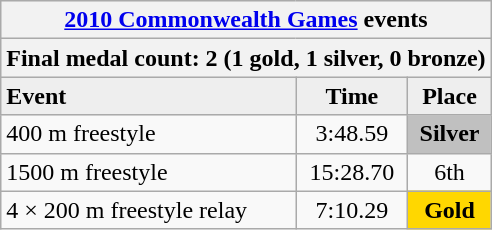<table class="wikitable"  +>
<tr style="background:#eee;">
<th colspan="4"><a href='#'>2010 Commonwealth Games</a> events</th>
</tr>
<tr style="background:#eee;">
<th colspan="4">Final medal count: 2 (1 gold, 1 silver, 0 bronze)</th>
</tr>
<tr style="background:#eee;">
<td><strong>Event</strong></td>
<td style="text-align:center;"><strong>Time</strong></td>
<td style="text-align:center;"><strong>Place</strong></td>
</tr>
<tr>
<td>400 m freestyle</td>
<td style="text-align:center;">3:48.59</td>
<td style="background:silver; text-align:center;"><strong>Silver</strong></td>
</tr>
<tr>
<td>1500 m freestyle</td>
<td style="text-align:center;">15:28.70</td>
<td bgcolor="" style="text-align:center;">6th</td>
</tr>
<tr>
<td>4 × 200 m freestyle relay</td>
<td style="text-align:center;">7:10.29</td>
<td style="background:gold; text-align:center;"><strong>Gold</strong></td>
</tr>
</table>
